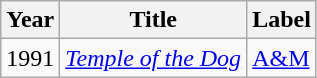<table class="wikitable">
<tr>
<th>Year</th>
<th>Title</th>
<th>Label</th>
</tr>
<tr>
<td>1991</td>
<td><em><a href='#'>Temple of the Dog</a></em></td>
<td><a href='#'>A&M</a></td>
</tr>
</table>
